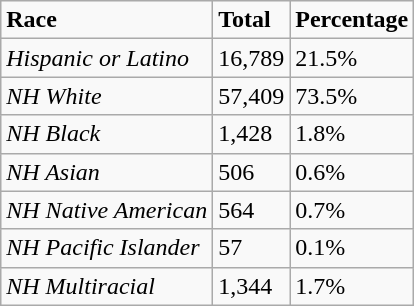<table class="wikitable">
<tr>
<td><strong>Race</strong></td>
<td><strong>Total</strong></td>
<td><strong>Percentage</strong></td>
</tr>
<tr>
<td><em>Hispanic or Latino</em></td>
<td>16,789</td>
<td>21.5%</td>
</tr>
<tr>
<td><em>NH White</em></td>
<td>57,409</td>
<td>73.5%</td>
</tr>
<tr>
<td><em>NH Black</em></td>
<td>1,428</td>
<td>1.8%</td>
</tr>
<tr>
<td><em>NH Asian</em></td>
<td>506</td>
<td>0.6%</td>
</tr>
<tr>
<td><em>NH Native American</em></td>
<td>564</td>
<td>0.7%</td>
</tr>
<tr>
<td><em>NH Pacific Islander</em></td>
<td>57</td>
<td>0.1%</td>
</tr>
<tr>
<td><em>NH Multiracial</em></td>
<td>1,344</td>
<td>1.7%</td>
</tr>
</table>
